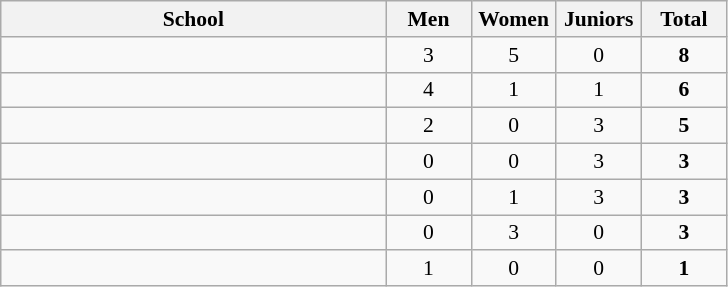<table class="wikitable" style="font-size:90%;">
<tr>
<th width=250px>School</th>
<th width="50px">Men</th>
<th width="50px">Women</th>
<th width="50px">Juniors</th>
<th width="50px">Total</th>
</tr>
<tr align="center">
<td align="left"></td>
<td>3</td>
<td>5</td>
<td>0</td>
<td><strong>8</strong></td>
</tr>
<tr align="center">
<td align="left"></td>
<td>4</td>
<td>1</td>
<td>1</td>
<td><strong>6</strong></td>
</tr>
<tr align="center">
<td align="left"></td>
<td>2</td>
<td>0</td>
<td>3</td>
<td><strong>5</strong></td>
</tr>
<tr align="center">
<td align="left"></td>
<td>0</td>
<td>0</td>
<td>3</td>
<td><strong>3</strong></td>
</tr>
<tr align="center">
<td align="left"></td>
<td>0</td>
<td>1</td>
<td>3</td>
<td><strong>3</strong></td>
</tr>
<tr align="center">
<td align="left"></td>
<td>0</td>
<td>3</td>
<td>0</td>
<td><strong>3</strong></td>
</tr>
<tr align="center">
<td align="left"></td>
<td>1</td>
<td>0</td>
<td>0</td>
<td><strong>1</strong></td>
</tr>
</table>
